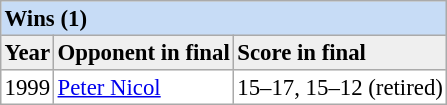<table cellpadding="2" cellspacing="0" border="1" style="font-size: 95%; border: #aaa solid 1px; border-collapse: collapse;">
<tr bgcolor="#c7dcf6">
<td colspan="3"><strong>Wins (1)</strong></td>
</tr>
<tr bgcolor="#efefef">
<td><strong>Year</strong></td>
<td><strong>Opponent in final</strong></td>
<td><strong>Score in final</strong></td>
</tr>
<tr>
<td>1999</td>
<td><a href='#'>Peter Nicol</a></td>
<td>15–17, 15–12 (retired)</td>
</tr>
</table>
